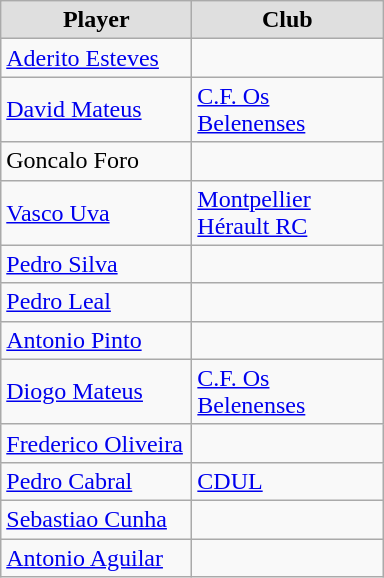<table class="wikitable">
<tr align="center" bgcolor="#dfdfdf">
<td width="120"><strong>Player</strong></td>
<td width="120"><strong>Club</strong></td>
</tr>
<tr align="left">
<td><a href='#'>Aderito Esteves</a></td>
<td></td>
</tr>
<tr align="left">
<td><a href='#'>David Mateus</a></td>
<td> <a href='#'>C.F. Os Belenenses</a></td>
</tr>
<tr align="left">
<td>Goncalo Foro</td>
<td></td>
</tr>
<tr align="left">
<td><a href='#'>Vasco Uva</a></td>
<td> <a href='#'>Montpellier Hérault RC</a></td>
</tr>
<tr align="left">
<td><a href='#'>Pedro Silva</a></td>
<td></td>
</tr>
<tr align="left">
<td><a href='#'>Pedro Leal</a></td>
<td></td>
</tr>
<tr align="left">
<td><a href='#'>Antonio Pinto</a></td>
<td></td>
</tr>
<tr align="left">
<td><a href='#'>Diogo Mateus</a></td>
<td> <a href='#'>C.F. Os Belenenses</a></td>
</tr>
<tr align="left">
<td><a href='#'>Frederico Oliveira</a></td>
<td></td>
</tr>
<tr align="left">
<td><a href='#'>Pedro Cabral</a></td>
<td> <a href='#'>CDUL</a></td>
</tr>
<tr align="left">
<td><a href='#'>Sebastiao Cunha</a></td>
<td></td>
</tr>
<tr align="left">
<td><a href='#'>Antonio Aguilar</a></td>
<td></td>
</tr>
</table>
